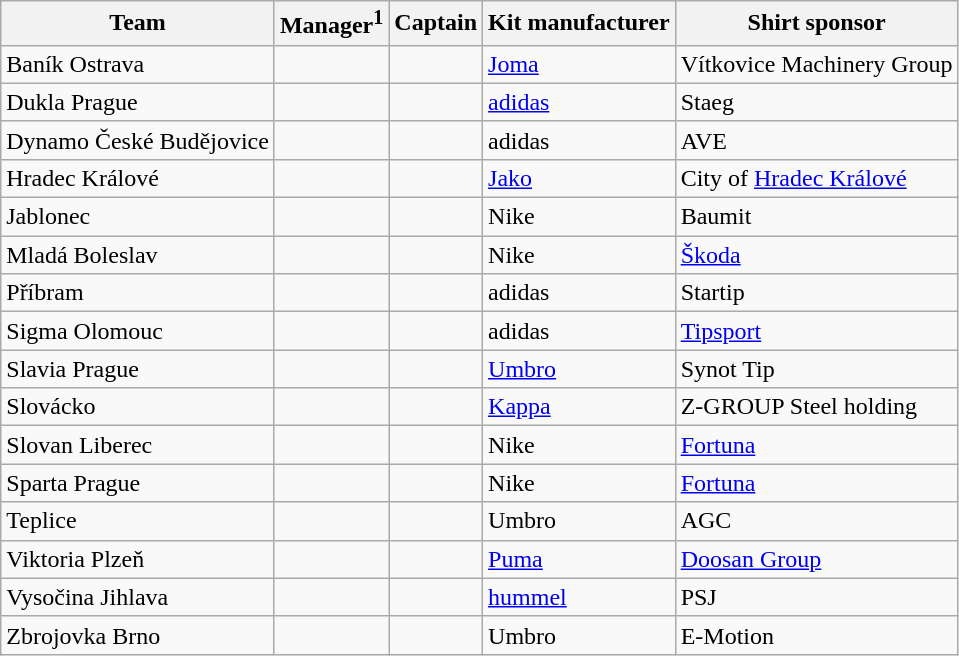<table class="wikitable sortable" style="text-align: left;">
<tr>
<th>Team</th>
<th>Manager<sup>1</sup></th>
<th>Captain</th>
<th>Kit manufacturer</th>
<th>Shirt sponsor</th>
</tr>
<tr>
<td>Baník Ostrava</td>
<td> </td>
<td> </td>
<td><a href='#'>Joma</a></td>
<td>Vítkovice Machinery Group</td>
</tr>
<tr>
<td>Dukla Prague</td>
<td> </td>
<td> </td>
<td><a href='#'>adidas</a></td>
<td>Staeg</td>
</tr>
<tr>
<td>Dynamo České Budějovice</td>
<td> </td>
<td> </td>
<td>adidas</td>
<td>AVE</td>
</tr>
<tr>
<td>Hradec Králové</td>
<td> </td>
<td> </td>
<td><a href='#'>Jako</a></td>
<td>City of <a href='#'>Hradec Králové</a></td>
</tr>
<tr>
<td>Jablonec</td>
<td> </td>
<td> </td>
<td>Nike</td>
<td>Baumit</td>
</tr>
<tr>
<td>Mladá Boleslav</td>
<td> </td>
<td> </td>
<td>Nike</td>
<td><a href='#'>Škoda</a></td>
</tr>
<tr>
<td>Příbram</td>
<td> </td>
<td> </td>
<td>adidas</td>
<td>Startip</td>
</tr>
<tr>
<td>Sigma Olomouc</td>
<td> </td>
<td> </td>
<td>adidas</td>
<td><a href='#'>Tipsport</a></td>
</tr>
<tr>
<td>Slavia Prague</td>
<td> </td>
<td> </td>
<td><a href='#'>Umbro</a></td>
<td>Synot Tip</td>
</tr>
<tr>
<td>Slovácko</td>
<td> </td>
<td> </td>
<td><a href='#'>Kappa</a></td>
<td>Z-GROUP Steel holding</td>
</tr>
<tr>
<td>Slovan Liberec</td>
<td> </td>
<td> </td>
<td>Nike</td>
<td><a href='#'>Fortuna</a></td>
</tr>
<tr>
<td>Sparta Prague</td>
<td> </td>
<td> </td>
<td>Nike</td>
<td><a href='#'>Fortuna</a></td>
</tr>
<tr>
<td>Teplice</td>
<td> </td>
<td> </td>
<td>Umbro</td>
<td>AGC</td>
</tr>
<tr>
<td>Viktoria Plzeň</td>
<td> </td>
<td> </td>
<td><a href='#'>Puma</a></td>
<td><a href='#'>Doosan Group</a></td>
</tr>
<tr>
<td>Vysočina Jihlava</td>
<td> </td>
<td> </td>
<td><a href='#'>hummel</a></td>
<td>PSJ</td>
</tr>
<tr>
<td>Zbrojovka Brno</td>
<td> </td>
<td> </td>
<td>Umbro</td>
<td>E-Motion</td>
</tr>
</table>
